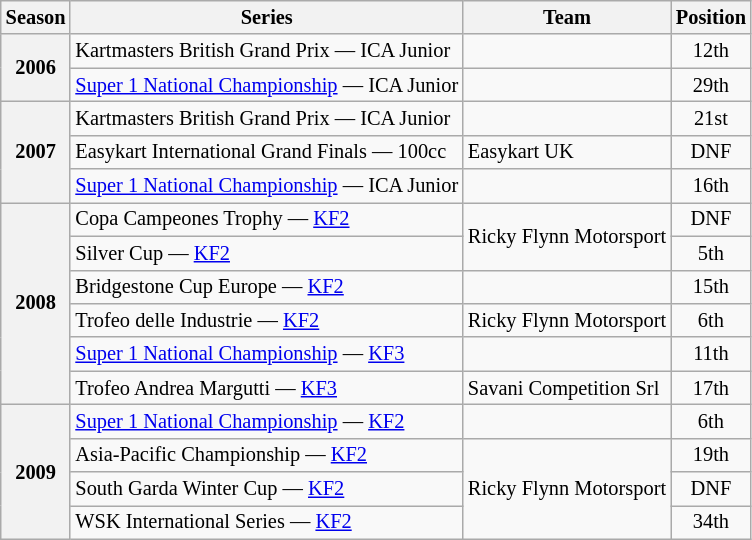<table class="wikitable" style="font-size: 85%; text-align:center">
<tr>
<th>Season</th>
<th>Series</th>
<th>Team</th>
<th>Position</th>
</tr>
<tr>
<th rowspan="2">2006</th>
<td align="left">Kartmasters British Grand Prix — ICA Junior</td>
<td align="left"></td>
<td>12th</td>
</tr>
<tr>
<td align="left"><a href='#'>Super 1 National Championship</a> — ICA Junior</td>
<td align="left"></td>
<td>29th</td>
</tr>
<tr>
<th rowspan="3">2007</th>
<td align="left">Kartmasters British Grand Prix — ICA Junior</td>
<td align="left"></td>
<td>21st</td>
</tr>
<tr>
<td align="left">Easykart International Grand Finals — 100cc</td>
<td align="left">Easykart UK</td>
<td>DNF</td>
</tr>
<tr>
<td align="left"><a href='#'>Super 1 National Championship</a> — ICA Junior</td>
<td align="left"></td>
<td>16th</td>
</tr>
<tr>
<th rowspan="6">2008</th>
<td align="left">Copa Campeones Trophy — <a href='#'>KF2</a></td>
<td rowspan="2" align="left">Ricky Flynn Motorsport</td>
<td>DNF</td>
</tr>
<tr>
<td align="left">Silver Cup — <a href='#'>KF2</a></td>
<td>5th</td>
</tr>
<tr>
<td align="left">Bridgestone Cup Europe — <a href='#'>KF2</a></td>
<td align="left"></td>
<td>15th</td>
</tr>
<tr>
<td align="left">Trofeo delle Industrie — <a href='#'>KF2</a></td>
<td align="left">Ricky Flynn Motorsport</td>
<td>6th</td>
</tr>
<tr>
<td align="left"><a href='#'>Super 1 National Championship</a> — <a href='#'>KF3</a></td>
<td align="left"></td>
<td>11th</td>
</tr>
<tr>
<td align="left">Trofeo Andrea Margutti — <a href='#'>KF3</a></td>
<td align="left">Savani Competition Srl</td>
<td>17th</td>
</tr>
<tr>
<th rowspan="4">2009</th>
<td align="left"><a href='#'>Super 1 National Championship</a> — <a href='#'>KF2</a></td>
<td align="left"></td>
<td>6th</td>
</tr>
<tr>
<td align="left">Asia-Pacific Championship — <a href='#'>KF2</a></td>
<td rowspan="3" align="left">Ricky Flynn Motorsport</td>
<td>19th</td>
</tr>
<tr>
<td align="left">South Garda Winter Cup — <a href='#'>KF2</a></td>
<td>DNF</td>
</tr>
<tr>
<td align="left">WSK International Series — <a href='#'>KF2</a></td>
<td>34th</td>
</tr>
</table>
